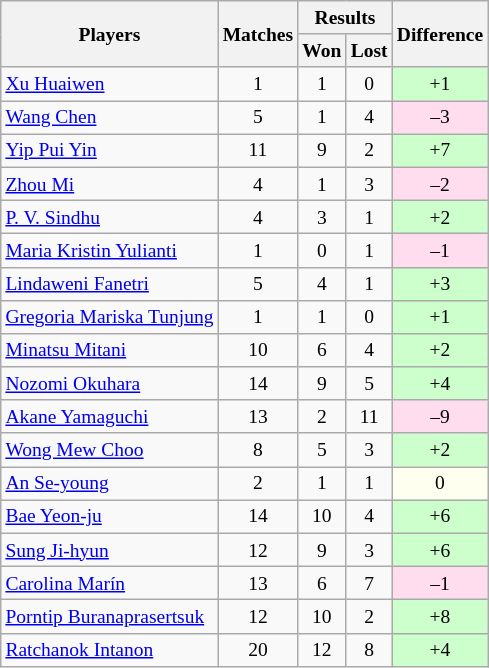<table class=wikitable style="text-align:center; font-size:small">
<tr>
<th rowspan="2">Players</th>
<th rowspan="2">Matches</th>
<th colspan="2">Results</th>
<th rowspan="2">Difference</th>
</tr>
<tr>
<th>Won</th>
<th>Lost</th>
</tr>
<tr>
<td align="left"> <a href='#'>Xu Huaiwen</a></td>
<td>1</td>
<td>1</td>
<td>0</td>
<td bgcolor="#ccffcc">+1</td>
</tr>
<tr>
<td align="left"> <a href='#'>Wang Chen</a></td>
<td>5</td>
<td>1</td>
<td>4</td>
<td bgcolor="#ffddee">–3</td>
</tr>
<tr>
<td align="left"> <a href='#'>Yip Pui Yin</a></td>
<td>11</td>
<td>9</td>
<td>2</td>
<td bgcolor="#ccffcc">+7</td>
</tr>
<tr>
<td align="left"> <a href='#'>Zhou Mi</a></td>
<td>4</td>
<td>1</td>
<td>3</td>
<td bgcolor="#ffddee">–2</td>
</tr>
<tr>
<td align="left"> <a href='#'>P. V. Sindhu</a></td>
<td>4</td>
<td>3</td>
<td>1</td>
<td bgcolor="#ccffcc">+2</td>
</tr>
<tr>
<td align="left"> <a href='#'>Maria Kristin Yulianti</a></td>
<td>1</td>
<td>0</td>
<td>1</td>
<td bgcolor="#ffddee">–1</td>
</tr>
<tr>
<td align="left"> <a href='#'>Lindaweni Fanetri</a></td>
<td>5</td>
<td>4</td>
<td>1</td>
<td bgcolor="#ccffcc">+3</td>
</tr>
<tr>
<td align="left"> <a href='#'>Gregoria Mariska Tunjung</a></td>
<td>1</td>
<td>1</td>
<td>0</td>
<td bgcolor="#ccffcc">+1</td>
</tr>
<tr>
<td align="left"> <a href='#'>Minatsu Mitani</a></td>
<td>10</td>
<td>6</td>
<td>4</td>
<td bgcolor="#ccffcc">+2</td>
</tr>
<tr>
<td align="left"> <a href='#'>Nozomi Okuhara</a></td>
<td>14</td>
<td>9</td>
<td>5</td>
<td bgcolor="#ccffcc">+4</td>
</tr>
<tr>
<td align="left"> <a href='#'>Akane Yamaguchi</a></td>
<td>13</td>
<td>2</td>
<td>11</td>
<td bgcolor="#ffddee">–9</td>
</tr>
<tr>
<td align="left"> <a href='#'>Wong Mew Choo</a></td>
<td>8</td>
<td>5</td>
<td>3</td>
<td bgcolor="#ccffcc">+2</td>
</tr>
<tr>
<td align="left"> <a href='#'>An Se-young</a></td>
<td>2</td>
<td>1</td>
<td>1</td>
<td bgcolor="#fffff0">0</td>
</tr>
<tr>
<td align="left"> <a href='#'>Bae Yeon-ju</a></td>
<td>14</td>
<td>10</td>
<td>4</td>
<td bgcolor="#ccffcc">+6</td>
</tr>
<tr>
<td align="left"> <a href='#'>Sung Ji-hyun</a></td>
<td>12</td>
<td>9</td>
<td>3</td>
<td bgcolor="#ccffcc">+6</td>
</tr>
<tr>
<td align="left"> <a href='#'>Carolina Marín</a></td>
<td>13</td>
<td>6</td>
<td>7</td>
<td bgcolor="#ffddee">–1</td>
</tr>
<tr>
<td align="left"> <a href='#'>Porntip Buranaprasertsuk</a></td>
<td>12</td>
<td>10</td>
<td>2</td>
<td bgcolor="#ccffcc">+8</td>
</tr>
<tr>
<td align="left"> <a href='#'>Ratchanok Intanon</a></td>
<td>20</td>
<td>12</td>
<td>8</td>
<td bgcolor="#ccffcc">+4</td>
</tr>
</table>
